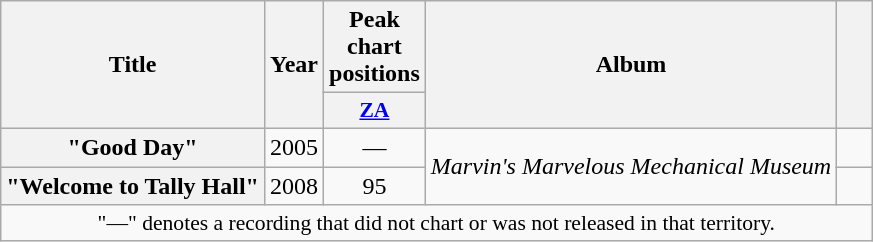<table class="wikitable plainrowheaders" style="text-align:center;">
<tr>
<th scope="col" rowspan="2">Title</th>
<th scope="col" rowspan="2">Year</th>
<th scope="col">Peak chart positions</th>
<th scope="col" rowspan="2">Album</th>
<th scope="col" rowspan="2" style="width:1em;"></th>
</tr>
<tr>
<th style="width:3em; font-size:90%"><a href='#'>ZA</a><br></th>
</tr>
<tr>
<th scope="row">"Good Day"</th>
<td rowspan="1">2005</td>
<td>—</td>
<td rowspan="2"><em>Marvin's Marvelous Mechanical Museum</em></td>
<td></td>
</tr>
<tr>
<th scope="row">"Welcome to Tally Hall"</th>
<td rowspan="1">2008</td>
<td>95</td>
<td></td>
</tr>
<tr>
<td colspan="5" style="font-size:90%">"—" denotes a recording that did not chart or was not released in that territory.</td>
</tr>
</table>
